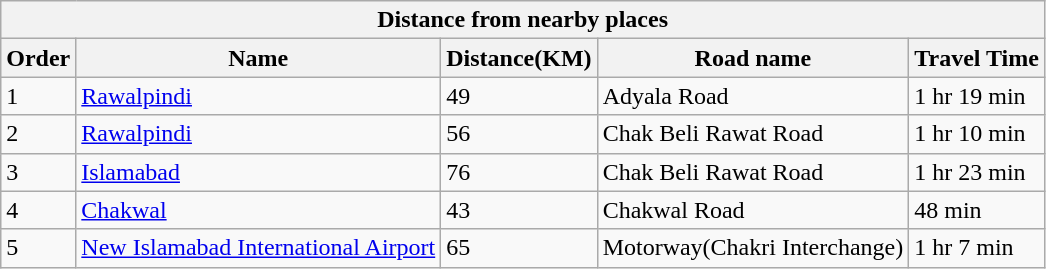<table class="wikitable sortable" style="min-width:40em">
<tr>
<th colspan="5">Distance from nearby places</th>
</tr>
<tr>
<th>Order</th>
<th>Name</th>
<th>Distance(KM)</th>
<th>Road name</th>
<th>Travel Time</th>
</tr>
<tr>
<td>1</td>
<td><a href='#'>Rawalpindi</a></td>
<td>49</td>
<td>Adyala Road</td>
<td>1 hr 19 min</td>
</tr>
<tr>
<td>2</td>
<td><a href='#'>Rawalpindi</a></td>
<td>56</td>
<td>Chak Beli Rawat Road</td>
<td>1 hr 10 min</td>
</tr>
<tr>
<td>3</td>
<td><a href='#'>Islamabad</a></td>
<td>76</td>
<td>Chak Beli Rawat Road</td>
<td>1 hr 23 min</td>
</tr>
<tr>
<td>4</td>
<td><a href='#'>Chakwal</a></td>
<td>43</td>
<td>Chakwal Road</td>
<td>48 min</td>
</tr>
<tr>
<td>5</td>
<td><a href='#'>New Islamabad International Airport</a></td>
<td>65</td>
<td>Motorway(Chakri Interchange)</td>
<td>1 hr 7 min</td>
</tr>
</table>
